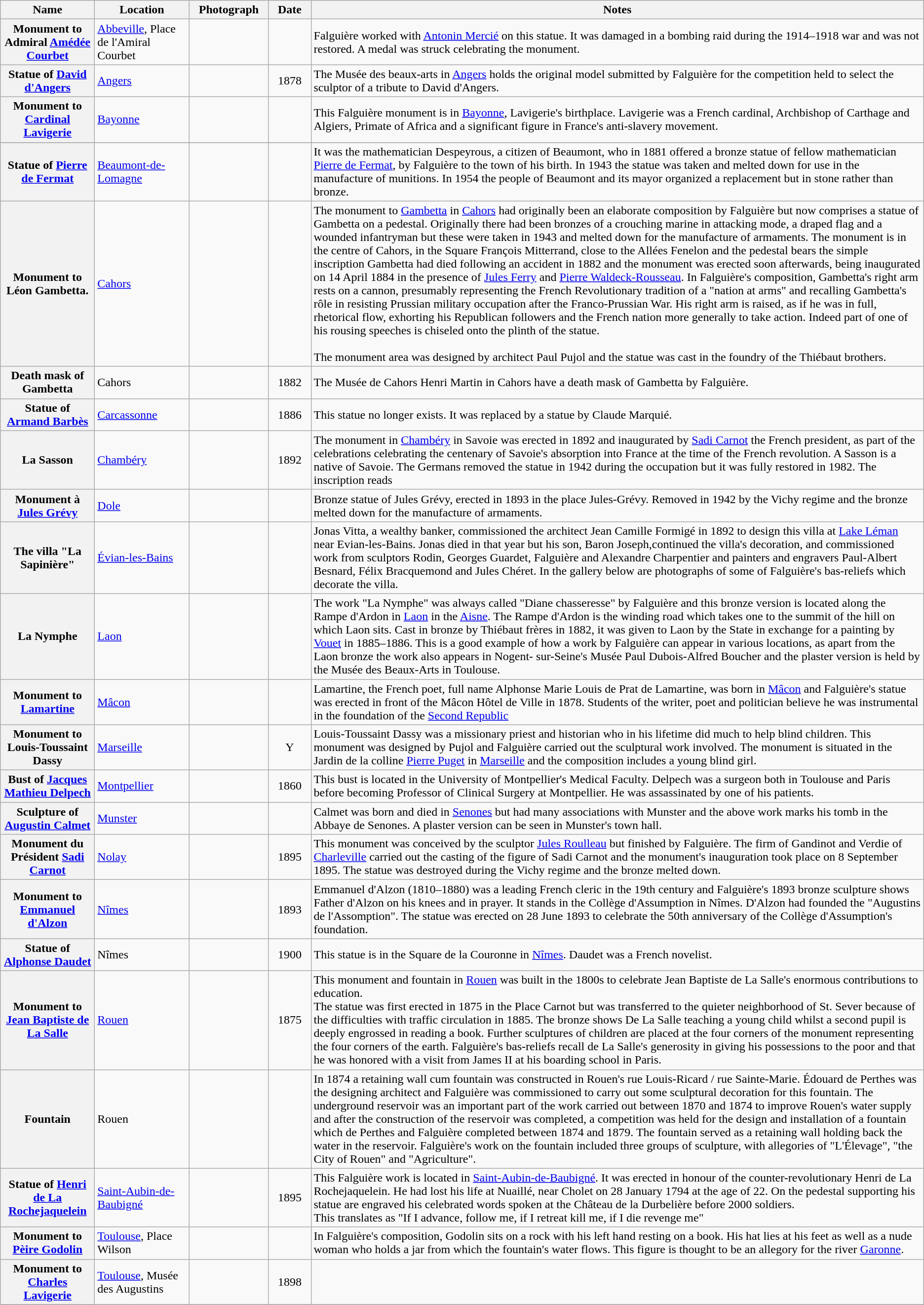<table class="wikitable sortable plainrowheaders">
<tr>
<th scope="col" style="width:120px">Name</th>
<th scope="col" style="width:120px">Location</th>
<th scope="col" style="width:100px" class="unsortable">Photograph</th>
<th scope="col" style="width:50px">Date</th>
<th scope="col" class="unsortable">Notes</th>
</tr>
<tr>
<th scope="row">Monument to Admiral <a href='#'>Amédée Courbet</a></th>
<td><a href='#'>Abbeville</a>, Place de l'Amiral Courbet</td>
<td></td>
<td align="center"></td>
<td>Falguière worked with <a href='#'>Antonin Mercié</a> on this statue. It was damaged in a bombing raid during the 1914–1918 war and was not restored. A medal was struck celebrating the monument.</td>
</tr>
<tr>
<th scope="row">Statue of <a href='#'>David d'Angers</a></th>
<td><a href='#'>Angers</a></td>
<td></td>
<td align="center">1878</td>
<td>The Musée des beaux-arts in <a href='#'>Angers</a> holds the original model submitted by Falguière for the competition held to select the sculptor of a tribute to David d'Angers.</td>
</tr>
<tr>
<th scope="row">Monument to <a href='#'>Cardinal Lavigerie</a></th>
<td><a href='#'>Bayonne</a></td>
<td></td>
<td align="center"></td>
<td>This Falguière monument is in <a href='#'>Bayonne</a>, Lavigerie's birthplace. Lavigerie was a French cardinal, Archbishop of Carthage and Algiers, Primate of Africa and a significant figure in France's anti-slavery movement.</td>
</tr>
<tr>
</tr>
<tr>
<th scope="row">Statue of <a href='#'>Pierre de Fermat</a></th>
<td><a href='#'>Beaumont-de-Lomagne</a></td>
<td></td>
<td align="center"></td>
<td>It was the mathematician Despeyrous, a citizen of Beaumont, who in 1881 offered a bronze statue of fellow mathematician <a href='#'>Pierre de Fermat</a>, by Falguière to the town of his birth. In 1943 the statue was taken and melted down for use in the manufacture of munitions.  In 1954 the people of Beaumont and its mayor organized a replacement but in stone rather than bronze.</td>
</tr>
<tr>
<th scope="row">Monument to Léon Gambetta.</th>
<td><a href='#'>Cahors</a></td>
<td></td>
<td align="center"></td>
<td>The monument to <a href='#'>Gambetta</a> in <a href='#'>Cahors</a> had originally been an elaborate composition by Falguière but now comprises a statue of Gambetta on a pedestal.  Originally there had been bronzes of a crouching marine in attacking mode, a draped flag and a wounded infantryman but these were taken in 1943 and melted down for the manufacture of armaments. The monument is in the centre of Cahors, in the Square François Mitterrand, close to the Allées Fenelon and the pedestal bears the simple inscription  Gambetta had died following an accident in 1882 and the monument was erected soon afterwards, being inaugurated on 14 April 1884 in the presence of <a href='#'>Jules Ferry</a> and <a href='#'>Pierre Waldeck-Rousseau</a>. In Falguière's composition, Gambetta's right arm rests on a cannon, presumably representing the French Revolutionary tradition of a "nation at arms" and recalling Gambetta's rôle in resisting Prussian military occupation after the Franco-Prussian War.  His right arm is raised, as if he was in full, rhetorical flow, exhorting his Republican followers and the French nation more generally to take action.  Indeed part of one of his rousing speeches is chiseled onto the plinth of the statue.<br><br>The monument area was designed by architect Paul Pujol and the statue was cast in the foundry of the Thiébaut brothers.</td>
</tr>
<tr>
<th scope="row">Death mask of Gambetta</th>
<td>Cahors</td>
<td></td>
<td align="center">1882</td>
<td>The Musée de Cahors Henri Martin in Cahors have a death mask of Gambetta by Falguière.</td>
</tr>
<tr>
<th scope="row">Statue of <a href='#'>Armand Barbès</a></th>
<td><a href='#'>Carcassonne</a></td>
<td></td>
<td align="center">1886</td>
<td>This statue no longer exists. It was replaced by a statue by Claude Marquié.</td>
</tr>
<tr>
<th scope="row">La Sasson</th>
<td><a href='#'>Chambéry</a></td>
<td></td>
<td align="center">1892</td>
<td>The monument in <a href='#'>Chambéry</a> in Savoie was erected in 1892 and inaugurated by <a href='#'>Sadi Carnot</a> the French president, as part of the celebrations celebrating the centenary of Savoie's absorption into France at the time of the French revolution. A Sasson is a native of Savoie. The Germans removed the statue in 1942 during the occupation but it was fully restored in 1982.  The inscription reads </td>
</tr>
<tr>
<th scope="row">Monument à <a href='#'>Jules Grévy</a></th>
<td><a href='#'>Dole</a></td>
<td></td>
<td align="center"></td>
<td>Bronze statue of Jules Grévy, erected in 1893 in the place Jules-Grévy. Removed in 1942 by the Vichy regime and the bronze melted down for the manufacture of armaments.</td>
</tr>
<tr>
<th scope="row">The villa "La Sapinière"</th>
<td><a href='#'>Évian-les-Bains</a></td>
<td></td>
<td align="center"></td>
<td>Jonas Vitta, a wealthy banker, commissioned the architect Jean Camille Formigé in 1892 to design this villa at <a href='#'>Lake Léman</a> near Evian-les-Bains. Jonas died in that year but his son, Baron Joseph,continued the villa's decoration, and commissioned work from sculptors Rodin, Georges Guardet, Falguière and Alexandre Charpentier and painters and engravers Paul-Albert Besnard, Félix Bracquemond and Jules Chéret.  In the gallery below are photographs of some of Falguière's bas-reliefs which decorate the villa.</td>
</tr>
<tr>
<th scope="row">La Nymphe</th>
<td><a href='#'>Laon</a></td>
<td></td>
<td align="center"></td>
<td>The work "La Nymphe" was always called "Diane chasseresse" by Falguière and this bronze version is located along the Rampe d'Ardon in <a href='#'>Laon</a> in the <a href='#'>Aisne</a>.  The Rampe d'Ardon is the winding road which takes one to the summit of the hill on which Laon sits. Cast in bronze by Thiébaut frères in 1882, it was given to Laon by the State in exchange for a painting by <a href='#'>Vouet</a> in 1885–1886. This is a good example of how a work by Falguière can appear in various locations, as apart from the Laon bronze the work also appears in Nogent- sur-Seine's Musée Paul Dubois-Alfred Boucher and the plaster version is held by the Musée des Beaux-Arts in Toulouse.</td>
</tr>
<tr>
<th scope="row">Monument to <a href='#'>Lamartine</a></th>
<td><a href='#'>Mâcon</a></td>
<td></td>
<td align="center"></td>
<td>Lamartine, the French poet, full name Alphonse Marie Louis de Prat de Lamartine, was born in <a href='#'>Mâcon</a> and Falguière's statue was erected in front of the Mâcon Hôtel de Ville in 1878.  Students of the writer, poet and politician believe he was instrumental in the foundation of the <a href='#'>Second Republic</a></td>
</tr>
<tr>
<th scope="row">Monument to Louis-Toussaint Dassy</th>
<td><a href='#'>Marseille</a></td>
<td></td>
<td align="center">Y</td>
<td>Louis-Toussaint Dassy was a missionary priest and historian who in his lifetime did much to help blind children.  This monument was designed by Pujol and Falguière carried out the sculptural work involved.  The monument is situated in the Jardin de la colline <a href='#'>Pierre Puget</a> in <a href='#'>Marseille</a> and the composition includes a young blind girl.</td>
</tr>
<tr>
<th scope="row">Bust of <a href='#'>Jacques Mathieu Delpech</a></th>
<td><a href='#'>Montpellier</a></td>
<td></td>
<td align="center">1860</td>
<td>This bust is located in the University of Montpellier's Medical Faculty. Delpech was a surgeon both in Toulouse and Paris before becoming Professor of Clinical Surgery at Montpellier. He was assassinated by one of his patients.</td>
</tr>
<tr>
<th scope="row">Sculpture of <a href='#'>Augustin Calmet</a></th>
<td><a href='#'>Munster</a></td>
<td></td>
<td align="center"></td>
<td>Calmet was born and died in <a href='#'>Senones</a> but had many associations with Munster and the above work marks his tomb in the Abbaye de Senones. A plaster version can be seen in Munster's town hall.</td>
</tr>
<tr>
<th scope="row">Monument du Président <a href='#'>Sadi Carnot</a></th>
<td><a href='#'>Nolay</a></td>
<td></td>
<td align="center">1895</td>
<td>This monument was conceived by the sculptor <a href='#'>Jules Roulleau</a> but finished by Falguière. The firm of Gandinot and Verdie of <a href='#'>Charleville</a> carried out the casting of the figure of Sadi Carnot and the monument's inauguration took place on 8 September 1895. The statue was destroyed during the Vichy regime and the bronze melted down.</td>
</tr>
<tr>
<th scope="row">Monument to <a href='#'>Emmanuel d'Alzon</a></th>
<td><a href='#'>Nîmes</a></td>
<td></td>
<td align="center">1893</td>
<td>Emmanuel d'Alzon (1810–1880) was a leading French cleric in the 19th century and Falguière's 1893 bronze sculpture shows Father d'Alzon on his knees and in prayer.  It stands in the Collège d'Assumption in Nîmes.  D'Alzon had founded the "Augustins de l'Assomption".  The statue was erected on 28 June 1893 to celebrate the 50th anniversary of the Collège d'Assumption's foundation.</td>
</tr>
<tr>
<th scope="row">Statue of <a href='#'>Alphonse Daudet</a></th>
<td>Nîmes</td>
<td></td>
<td align="center">1900</td>
<td>This statue is in the Square de la Couronne in <a href='#'>Nîmes</a>. Daudet was a French novelist.</td>
</tr>
<tr>
<th scope="row">Monument to <a href='#'>Jean Baptiste de La Salle</a></th>
<td><a href='#'>Rouen</a></td>
<td></td>
<td align="center">1875</td>
<td>This monument and fountain in <a href='#'>Rouen</a> was built in the 1800s to celebrate Jean Baptiste de La Salle's enormous contributions to education.<br>The statue was first erected in 1875 in the Place Carnot but was transferred to the quieter neighborhood of St. Sever because of the difficulties with traffic circulation in 1885. The bronze shows De La Salle teaching a young child whilst a second pupil is deeply engrossed in reading a book.  Further sculptures of children are placed at the four corners of the monument representing the four corners of the earth. Falguière's bas-reliefs recall de La Salle's generosity in giving his possessions to the poor and that he was honored with a visit from James II at his boarding school in Paris.</td>
</tr>
<tr>
<th scope="row">Fountain</th>
<td>Rouen</td>
<td></td>
<td align="center"></td>
<td>In 1874 a retaining wall cum fountain was constructed in Rouen's rue Louis-Ricard / rue Sainte-Marie. Édouard de Perthes was the designing architect and Falguière was commissioned to carry out some sculptural decoration for this fountain.  The underground reservoir was an important part of the work carried out between 1870 and 1874 to improve Rouen's water supply and after the construction of the reservoir was completed, a competition was held for the design and installation of a fountain which de Perthes and Falguière completed between 1874 and 1879. The fountain served as a retaining wall holding back the water in the reservoir. Falguière's work on the fountain included three groups of sculpture, with allegories of "L'Élevage", "the City of Rouen" and "Agriculture".</td>
</tr>
<tr>
<th scope="row">Statue of <a href='#'>Henri de La Rochejaquelein</a></th>
<td><a href='#'>Saint-Aubin-de-Baubigné</a></td>
<td></td>
<td align="center">1895</td>
<td>This Falguière work is located in <a href='#'>Saint-Aubin-de-Baubigné</a>.  It was erected in honour of the counter-revolutionary Henri de La Rochejaquelein. He had lost his life at Nuaillé, near Cholet on 28 January 1794 at the age of 22.  On the pedestal supporting his statue are engraved his celebrated words spoken at the Château de la Durbelière before 2000 soldiers.<br>
This translates as "If I advance, follow me, if I retreat kill me, if I die revenge me"</td>
</tr>
<tr>
<th scope="row">Monument to <a href='#'>Pèire Godolin</a></th>
<td><a href='#'>Toulouse</a>, Place Wilson</td>
<td></td>
<td align="center"></td>
<td>In Falguière's composition, Godolin sits on a rock with his left hand resting on a book. His hat lies at his feet as well as a nude woman who holds a jar from which the fountain's water flows.  This figure is thought to be an allegory for the river <a href='#'>Garonne</a>.</td>
</tr>
<tr>
<th scope="row">Monument to <a href='#'>Charles Lavigerie</a></th>
<td><a href='#'>Toulouse</a>, Musée des Augustins</td>
<td></td>
<td align="center">1898</td>
<td></td>
</tr>
<tr>
</tr>
</table>
